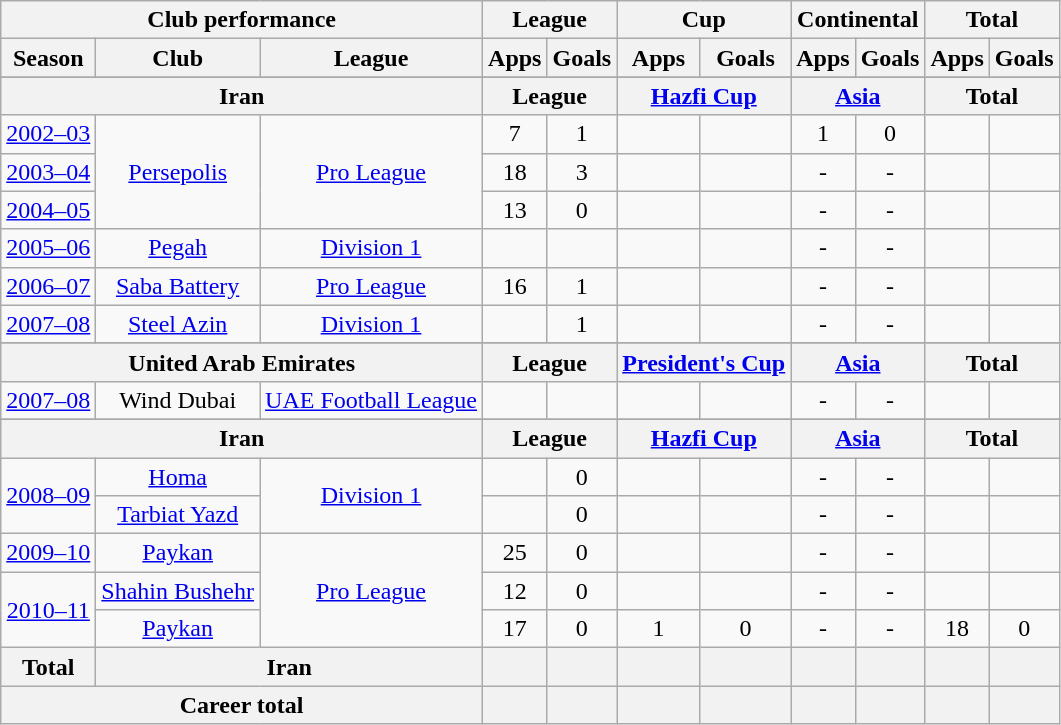<table class="wikitable" style="text-align:center">
<tr>
<th colspan=3>Club performance</th>
<th colspan=2>League</th>
<th colspan=2>Cup</th>
<th colspan=2>Continental</th>
<th colspan=2>Total</th>
</tr>
<tr>
<th>Season</th>
<th>Club</th>
<th>League</th>
<th>Apps</th>
<th>Goals</th>
<th>Apps</th>
<th>Goals</th>
<th>Apps</th>
<th>Goals</th>
<th>Apps</th>
<th>Goals</th>
</tr>
<tr>
</tr>
<tr>
<th colspan=3>Iran</th>
<th colspan=2>League</th>
<th colspan=2><a href='#'>Hazfi Cup</a></th>
<th colspan=2><a href='#'>Asia</a></th>
<th colspan=2>Total</th>
</tr>
<tr>
<td><a href='#'>2002–03</a></td>
<td rowspan="3"><a href='#'>Persepolis</a></td>
<td rowspan="3"><a href='#'>Pro League</a></td>
<td>7</td>
<td>1</td>
<td></td>
<td></td>
<td>1</td>
<td>0</td>
<td></td>
<td></td>
</tr>
<tr>
<td><a href='#'>2003–04</a></td>
<td>18</td>
<td>3</td>
<td></td>
<td></td>
<td>-</td>
<td>-</td>
<td></td>
<td></td>
</tr>
<tr>
<td><a href='#'>2004–05</a></td>
<td>13</td>
<td>0</td>
<td></td>
<td></td>
<td>-</td>
<td>-</td>
<td></td>
<td></td>
</tr>
<tr>
<td><a href='#'>2005–06</a></td>
<td><a href='#'>Pegah</a></td>
<td><a href='#'>Division 1</a></td>
<td></td>
<td></td>
<td></td>
<td></td>
<td>-</td>
<td>-</td>
<td></td>
<td></td>
</tr>
<tr>
<td><a href='#'>2006–07</a></td>
<td><a href='#'>Saba Battery</a></td>
<td><a href='#'>Pro League</a></td>
<td>16</td>
<td>1</td>
<td></td>
<td></td>
<td>-</td>
<td>-</td>
<td></td>
<td></td>
</tr>
<tr>
<td><a href='#'>2007–08</a></td>
<td><a href='#'>Steel Azin</a></td>
<td><a href='#'>Division 1</a></td>
<td></td>
<td>1</td>
<td></td>
<td></td>
<td>-</td>
<td>-</td>
<td></td>
<td></td>
</tr>
<tr>
</tr>
<tr>
<th colspan=3>United Arab Emirates</th>
<th colspan=2>League</th>
<th colspan=2><a href='#'>President's Cup</a></th>
<th colspan=2><a href='#'>Asia</a></th>
<th colspan=2>Total</th>
</tr>
<tr>
<td><a href='#'>2007–08</a></td>
<td>Wind Dubai</td>
<td><a href='#'>UAE Football League</a></td>
<td></td>
<td></td>
<td></td>
<td></td>
<td>-</td>
<td>-</td>
<td></td>
<td></td>
</tr>
<tr>
</tr>
<tr>
<th colspan=3>Iran</th>
<th colspan=2>League</th>
<th colspan=2><a href='#'>Hazfi Cup</a></th>
<th colspan=2><a href='#'>Asia</a></th>
<th colspan=2>Total</th>
</tr>
<tr>
<td rowspan="2"><a href='#'>2008–09</a></td>
<td><a href='#'>Homa</a></td>
<td rowspan="2"><a href='#'>Division 1</a></td>
<td></td>
<td>0</td>
<td></td>
<td></td>
<td>-</td>
<td>-</td>
<td></td>
<td></td>
</tr>
<tr>
<td><a href='#'>Tarbiat Yazd</a></td>
<td></td>
<td>0</td>
<td></td>
<td></td>
<td>-</td>
<td>-</td>
<td></td>
<td></td>
</tr>
<tr>
<td><a href='#'>2009–10</a></td>
<td><a href='#'>Paykan</a></td>
<td rowspan="3"><a href='#'>Pro League</a></td>
<td>25</td>
<td>0</td>
<td></td>
<td></td>
<td>-</td>
<td>-</td>
<td></td>
<td></td>
</tr>
<tr>
<td rowspan="2"><a href='#'>2010–11</a></td>
<td><a href='#'>Shahin Bushehr</a></td>
<td>12</td>
<td>0</td>
<td></td>
<td></td>
<td>-</td>
<td>-</td>
<td></td>
<td></td>
</tr>
<tr>
<td><a href='#'>Paykan</a></td>
<td>17</td>
<td>0</td>
<td>1</td>
<td>0</td>
<td>-</td>
<td>-</td>
<td>18</td>
<td>0</td>
</tr>
<tr>
<th rowspan=1>Total</th>
<th colspan=2>Iran</th>
<th></th>
<th></th>
<th></th>
<th></th>
<th></th>
<th></th>
<th></th>
<th></th>
</tr>
<tr>
<th colspan=3>Career total</th>
<th></th>
<th></th>
<th></th>
<th></th>
<th></th>
<th></th>
<th></th>
<th></th>
</tr>
</table>
